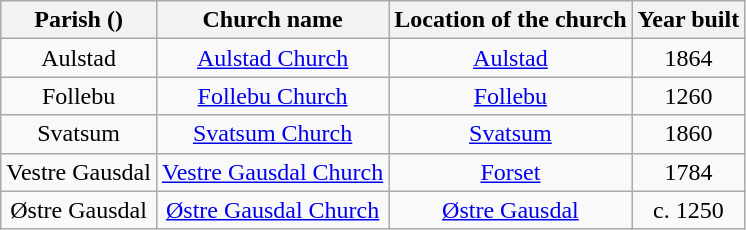<table class="wikitable" style="text-align:center">
<tr>
<th>Parish ()</th>
<th>Church name</th>
<th>Location of the church</th>
<th>Year built</th>
</tr>
<tr>
<td rowspan="1">Aulstad</td>
<td><a href='#'>Aulstad Church</a></td>
<td><a href='#'>Aulstad</a></td>
<td>1864</td>
</tr>
<tr>
<td rowspan="1">Follebu</td>
<td><a href='#'>Follebu Church</a></td>
<td><a href='#'>Follebu</a></td>
<td>1260</td>
</tr>
<tr>
<td rowspan="1">Svatsum</td>
<td><a href='#'>Svatsum Church</a></td>
<td><a href='#'>Svatsum</a></td>
<td>1860</td>
</tr>
<tr>
<td rowspan="1">Vestre Gausdal</td>
<td><a href='#'>Vestre Gausdal Church</a></td>
<td><a href='#'>Forset</a></td>
<td>1784</td>
</tr>
<tr>
<td rowspan="1">Østre Gausdal</td>
<td><a href='#'>Østre Gausdal Church</a></td>
<td><a href='#'>Østre Gausdal</a></td>
<td>c. 1250</td>
</tr>
</table>
